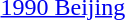<table>
<tr>
<td><a href='#'>1990 Beijing</a></td>
<td></td>
<td></td>
<td></td>
</tr>
</table>
